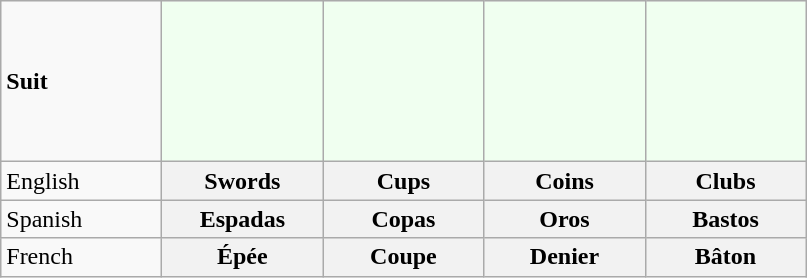<table class="wikitable">
<tr>
<td height="100px"><strong>Suit</strong></td>
<td align="center" bgcolor="honeydew"></td>
<td align="center" bgcolor="honeydew"></td>
<td align="center" bgcolor="honeydew"></td>
<td align="center" bgcolor="honeydew"></td>
</tr>
<tr>
<td width="100px">English</td>
<th align="center" width="100px">Swords</th>
<th align="center" width="100px">Cups</th>
<th align="center" width="100px">Coins</th>
<th align="center" width="100px">Clubs</th>
</tr>
<tr>
<td>Spanish</td>
<th align="center">Espadas</th>
<th align="center">Copas</th>
<th align="center">Oros</th>
<th align="center">Bastos</th>
</tr>
<tr>
<td>French</td>
<th align="center">Épée</th>
<th align="center">Coupe</th>
<th align="center">Denier</th>
<th align="center">Bâton</th>
</tr>
</table>
